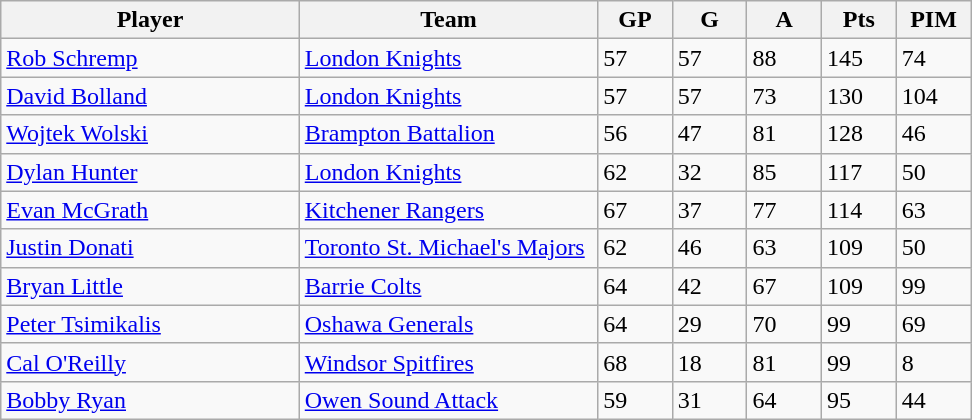<table class="wikitable">
<tr>
<th bgcolor="#DDDDFF" width="30%">Player</th>
<th bgcolor="#DDDDFF" width="30%">Team</th>
<th bgcolor="#DDDDFF" width="7.5%">GP</th>
<th bgcolor="#DDDDFF" width="7.5%">G</th>
<th bgcolor="#DDDDFF" width="7.5%">A</th>
<th bgcolor="#DDDDFF" width="7.5%">Pts</th>
<th bgcolor="#DDDDFF" width="7.5%">PIM</th>
</tr>
<tr>
<td><a href='#'>Rob Schremp</a></td>
<td><a href='#'>London Knights</a></td>
<td>57</td>
<td>57</td>
<td>88</td>
<td>145</td>
<td>74</td>
</tr>
<tr>
<td><a href='#'>David Bolland</a></td>
<td><a href='#'>London Knights</a></td>
<td>57</td>
<td>57</td>
<td>73</td>
<td>130</td>
<td>104</td>
</tr>
<tr>
<td><a href='#'>Wojtek Wolski</a></td>
<td><a href='#'>Brampton Battalion</a></td>
<td>56</td>
<td>47</td>
<td>81</td>
<td>128</td>
<td>46</td>
</tr>
<tr>
<td><a href='#'>Dylan Hunter</a></td>
<td><a href='#'>London Knights</a></td>
<td>62</td>
<td>32</td>
<td>85</td>
<td>117</td>
<td>50</td>
</tr>
<tr>
<td><a href='#'>Evan McGrath</a></td>
<td><a href='#'>Kitchener Rangers</a></td>
<td>67</td>
<td>37</td>
<td>77</td>
<td>114</td>
<td>63</td>
</tr>
<tr>
<td><a href='#'>Justin Donati</a></td>
<td><a href='#'>Toronto St. Michael's Majors</a></td>
<td>62</td>
<td>46</td>
<td>63</td>
<td>109</td>
<td>50</td>
</tr>
<tr>
<td><a href='#'>Bryan Little</a></td>
<td><a href='#'>Barrie Colts</a></td>
<td>64</td>
<td>42</td>
<td>67</td>
<td>109</td>
<td>99</td>
</tr>
<tr>
<td><a href='#'>Peter Tsimikalis</a></td>
<td><a href='#'>Oshawa Generals</a></td>
<td>64</td>
<td>29</td>
<td>70</td>
<td>99</td>
<td>69</td>
</tr>
<tr>
<td><a href='#'>Cal O'Reilly</a></td>
<td><a href='#'>Windsor Spitfires</a></td>
<td>68</td>
<td>18</td>
<td>81</td>
<td>99</td>
<td>8</td>
</tr>
<tr>
<td><a href='#'>Bobby Ryan</a></td>
<td><a href='#'>Owen Sound Attack</a></td>
<td>59</td>
<td>31</td>
<td>64</td>
<td>95</td>
<td>44</td>
</tr>
</table>
